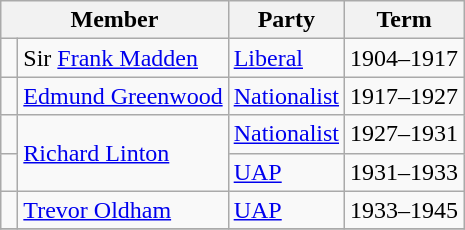<table class="wikitable">
<tr>
<th colspan="2">Member</th>
<th>Party</th>
<th>Term</th>
</tr>
<tr>
<td> </td>
<td>Sir <a href='#'>Frank Madden</a></td>
<td><a href='#'>Liberal</a></td>
<td>1904–1917</td>
</tr>
<tr>
<td> </td>
<td><a href='#'>Edmund Greenwood</a></td>
<td><a href='#'>Nationalist</a></td>
<td>1917–1927</td>
</tr>
<tr>
<td> </td>
<td rowspan="2"><a href='#'>Richard Linton</a></td>
<td><a href='#'>Nationalist</a></td>
<td>1927–1931</td>
</tr>
<tr>
<td> </td>
<td><a href='#'>UAP</a></td>
<td>1931–1933</td>
</tr>
<tr>
<td> </td>
<td><a href='#'>Trevor Oldham</a></td>
<td><a href='#'>UAP</a></td>
<td>1933–1945</td>
</tr>
<tr>
</tr>
</table>
